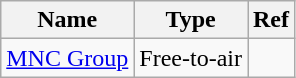<table class="wikitable sortable">
<tr>
<th>Name</th>
<th>Type</th>
<th>Ref</th>
</tr>
<tr>
<td><a href='#'>MNC Group</a></td>
<td>Free-to-air</td>
<td></td>
</tr>
</table>
